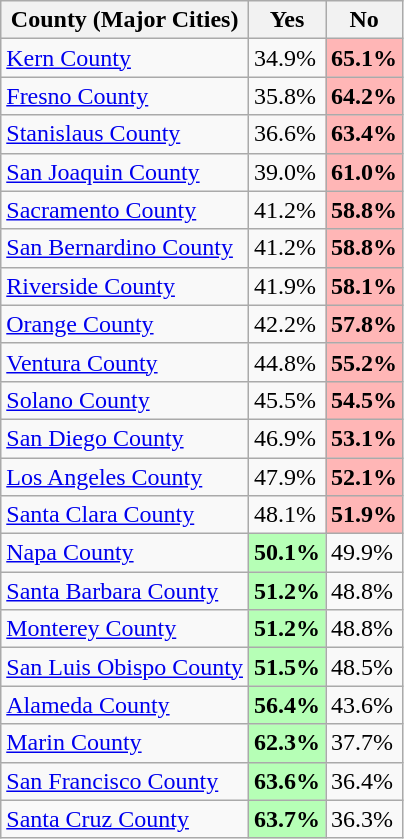<table class="wikitable sortable">
<tr>
<th>County (Major Cities)</th>
<th>Yes</th>
<th>No</th>
</tr>
<tr>
<td><a href='#'>Kern County</a> </td>
<td>34.9%</td>
<td style="background:#ffb6b6;"><strong>65.1%</strong></td>
</tr>
<tr>
<td><a href='#'>Fresno County</a> </td>
<td>35.8%</td>
<td style="background:#ffb6b6;"><strong>64.2%</strong></td>
</tr>
<tr>
<td><a href='#'>Stanislaus County</a> </td>
<td>36.6%</td>
<td style="background:#ffb6b6;"><strong>63.4%</strong></td>
</tr>
<tr>
<td><a href='#'>San Joaquin County</a> </td>
<td>39.0%</td>
<td style="background:#ffb6b6;"><strong>61.0%</strong></td>
</tr>
<tr>
<td><a href='#'>Sacramento County</a> </td>
<td>41.2%</td>
<td style="background:#ffb6b6;"><strong>58.8%</strong></td>
</tr>
<tr>
<td><a href='#'>San Bernardino County</a> </td>
<td>41.2%</td>
<td style="background:#ffb6b6;"><strong>58.8%</strong></td>
</tr>
<tr>
<td><a href='#'>Riverside County</a> </td>
<td>41.9%</td>
<td style="background:#ffb6b6;"><strong>58.1%</strong></td>
</tr>
<tr>
<td><a href='#'>Orange County</a> </td>
<td>42.2%</td>
<td style="background:#ffb6b6;"><strong>57.8%</strong></td>
</tr>
<tr>
<td><a href='#'>Ventura County</a> </td>
<td>44.8%</td>
<td style="background:#ffb6b6;"><strong>55.2%</strong></td>
</tr>
<tr>
<td><a href='#'>Solano County</a> </td>
<td>45.5%</td>
<td style="background:#ffb6b6;"><strong>54.5%</strong></td>
</tr>
<tr>
<td><a href='#'>San Diego County</a> </td>
<td>46.9%</td>
<td style="background:#ffb6b6;"><strong>53.1%</strong></td>
</tr>
<tr>
<td><a href='#'>Los Angeles County</a><br></td>
<td>47.9%</td>
<td style="background:#ffb6b6;"><strong>52.1%</strong></td>
</tr>
<tr>
<td><a href='#'>Santa Clara County</a> </td>
<td>48.1%</td>
<td style="background:#ffb6b6;"><strong>51.9%</strong></td>
</tr>
<tr>
<td><a href='#'>Napa County</a> </td>
<td style="background:#b6ffb6;"><strong>50.1%</strong></td>
<td>49.9%</td>
</tr>
<tr>
<td><a href='#'>Santa Barbara County</a> </td>
<td style="background:#b6ffb6;"><strong>51.2%</strong></td>
<td>48.8%</td>
</tr>
<tr>
<td><a href='#'>Monterey County</a> </td>
<td style="background:#b6ffb6;"><strong>51.2%</strong></td>
<td>48.8%</td>
</tr>
<tr>
<td><a href='#'>San Luis Obispo County</a> </td>
<td style="background:#b6ffb6;"><strong>51.5%</strong></td>
<td>48.5%</td>
</tr>
<tr>
<td><a href='#'>Alameda County</a> </td>
<td style="background:#b6ffb6;"><strong>56.4%</strong></td>
<td>43.6%</td>
</tr>
<tr>
<td><a href='#'>Marin County</a> </td>
<td style="background:#b6ffb6;"><strong>62.3%</strong></td>
<td>37.7%</td>
</tr>
<tr>
<td><a href='#'>San Francisco County</a> </td>
<td style="background:#b6ffb6;"><strong>63.6%</strong></td>
<td>36.4%</td>
</tr>
<tr>
<td><a href='#'>Santa Cruz County</a> </td>
<td style="background:#b6ffb6;"><strong>63.7%</strong></td>
<td>36.3%</td>
</tr>
</table>
